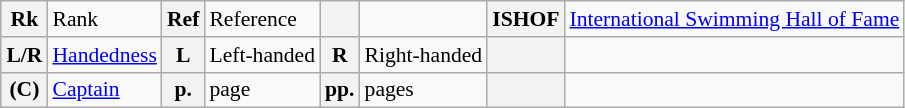<table class="wikitable" style="text-align: left; font-size: 90%; margin-left: 1em;">
<tr>
<th>Rk</th>
<td>Rank</td>
<th>Ref</th>
<td>Reference</td>
<th></th>
<td></td>
<th>ISHOF</th>
<td><a href='#'>International Swimming Hall of Fame</a></td>
</tr>
<tr>
<th>L/R</th>
<td><a href='#'>Handedness</a></td>
<th>L</th>
<td>Left-handed</td>
<th>R</th>
<td>Right-handed</td>
<th></th>
<td></td>
</tr>
<tr>
<th>(C)</th>
<td><a href='#'>Captain</a></td>
<th>p.</th>
<td>page</td>
<th>pp.</th>
<td>pages</td>
<th></th>
<td></td>
</tr>
</table>
